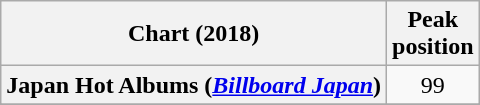<table class="wikitable sortable plainrowheaders" style="text-align:center">
<tr>
<th scope="col">Chart (2018)</th>
<th scope="col">Peak<br> position</th>
</tr>
<tr>
<th scope="row">Japan Hot Albums (<em><a href='#'>Billboard Japan</a></em>)</th>
<td>99</td>
</tr>
<tr>
</tr>
<tr>
</tr>
<tr>
</tr>
<tr>
</tr>
<tr>
</tr>
<tr>
</tr>
</table>
